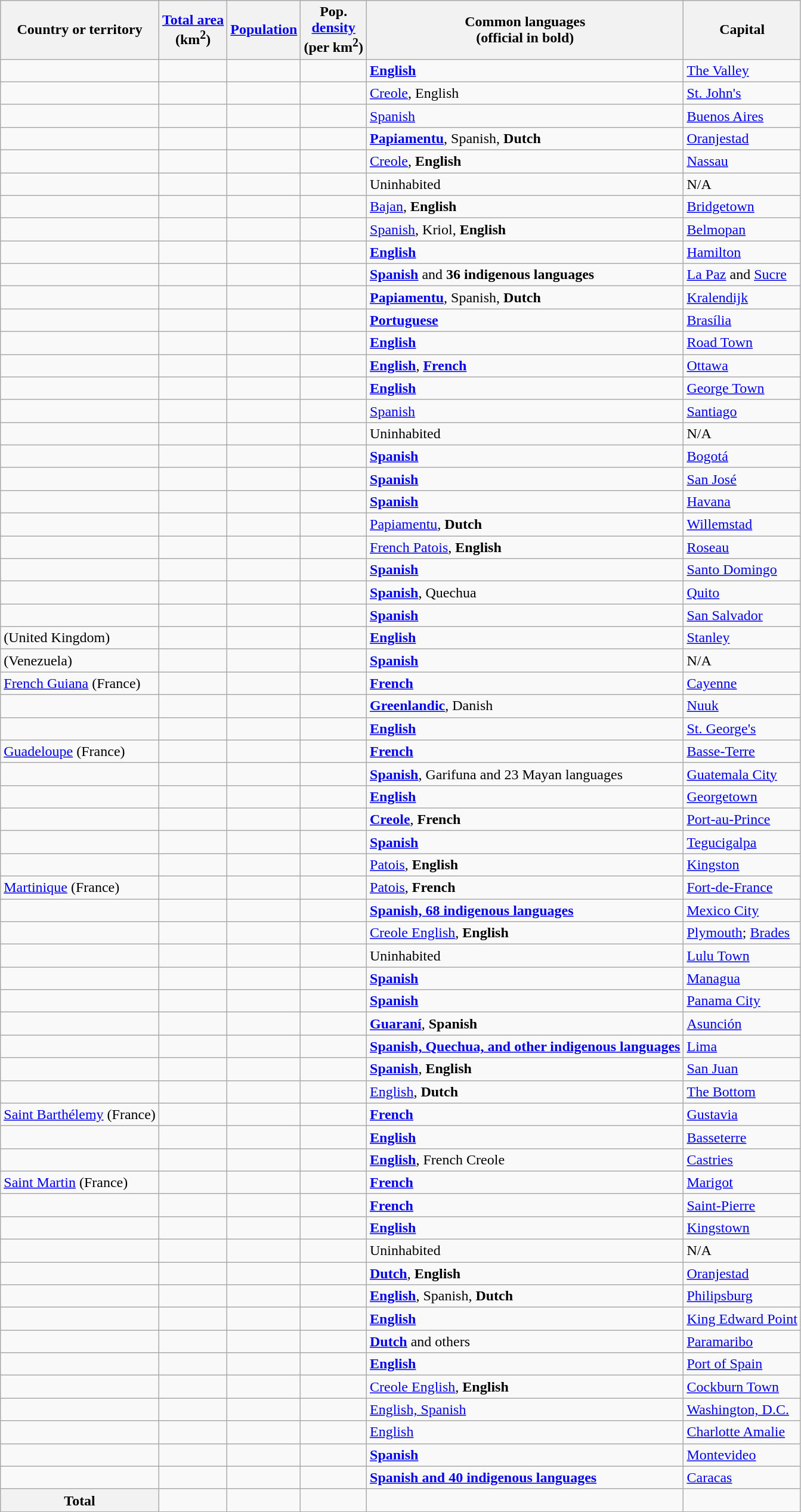<table class="wikitable sortable" style="border:1px solid #aaa;">
<tr style="background:#ececec;">
<th>Country or territory</th>
<th data-sort-type="number"><a href='#'>Total area</a><br>(km<sup>2</sup>)</th>
<th data-sort-type="number"><a href='#'>Population</a><br></th>
<th data-sort-type="number">Pop. <br> <a href='#'>density</a><br>(per km<sup>2</sup>)</th>
<th>Common languages<br>(official in <strong>bold</strong>)</th>
<th>Capital</th>
</tr>
<tr>
<td style="text-align:left;"></td>
<td style="text-align:right;"></td>
<td style="text-align:right;"></td>
<td style="text-align:right;"></td>
<td><strong><a href='#'>English</a></strong></td>
<td style="text-align:left;"><a href='#'>The Valley</a></td>
</tr>
<tr>
<td style="text-align:left;"></td>
<td style="text-align:right;"></td>
<td style="text-align:right;"></td>
<td style="text-align:right;"></td>
<td><a href='#'>Creole</a>, English</td>
<td style="text-align:left;"><a href='#'>St. John's</a></td>
</tr>
<tr>
<td style="text-align:left;"></td>
<td style="text-align:right;"></td>
<td style="text-align:right;"></td>
<td style="text-align:right;"></td>
<td><a href='#'>Spanish</a></td>
<td style="text-align:left;"><a href='#'>Buenos Aires</a></td>
</tr>
<tr>
<td style="text-align:left;"></td>
<td style="text-align:right;"></td>
<td style="text-align:right;"></td>
<td style="text-align:right;"></td>
<td><strong><a href='#'>Papiamentu</a></strong>, Spanish, <strong>Dutch</strong></td>
<td style="text-align:left;"><a href='#'>Oranjestad</a></td>
</tr>
<tr>
<td style="text-align:left;"></td>
<td style="text-align:right;"></td>
<td style="text-align:right;"></td>
<td style="text-align:right;"></td>
<td><a href='#'>Creole</a>, <strong>English</strong></td>
<td style="text-align:left;"><a href='#'>Nassau</a></td>
</tr>
<tr>
<td style="text-align:left;"></td>
<td style="text-align:right;"></td>
<td style="text-align:right;"></td>
<td style="text-align:right;"></td>
<td>Uninhabited</td>
<td style="text-align:left;">N/A</td>
</tr>
<tr>
<td style="text-align:left;"></td>
<td style="text-align:right;"></td>
<td style="text-align:right;"></td>
<td style="text-align:right;"></td>
<td><a href='#'>Bajan</a>, <strong>English</strong></td>
<td style="text-align:left;"><a href='#'>Bridgetown</a></td>
</tr>
<tr>
<td style="text-align:left;"></td>
<td style="text-align:right;"></td>
<td style="text-align:right;"></td>
<td style="text-align:right;"></td>
<td><a href='#'>Spanish</a>, Kriol, <strong>English</strong></td>
<td style="text-align:left;"><a href='#'>Belmopan</a></td>
</tr>
<tr>
<td style="text-align:left;"></td>
<td style="text-align:right;"></td>
<td style="text-align:right;"></td>
<td style="text-align:right;"></td>
<td><strong><a href='#'>English</a></strong></td>
<td style="text-align:left;"><a href='#'>Hamilton</a></td>
</tr>
<tr>
<td style="text-align:left;"></td>
<td style="text-align:right;"></td>
<td style="text-align:right;"></td>
<td style="text-align:right;"></td>
<td><strong><a href='#'>Spanish</a></strong> and <strong>36 indigenous languages</strong></td>
<td style="text-align:left;"><a href='#'>La Paz</a> and <a href='#'>Sucre</a></td>
</tr>
<tr>
<td style="text-align:left;"></td>
<td style="text-align:right;"></td>
<td style="text-align:right;"></td>
<td style="text-align:right;"></td>
<td><strong><a href='#'>Papiamentu</a></strong>, Spanish, <strong>Dutch</strong></td>
<td style="text-align:left;"><a href='#'>Kralendijk</a></td>
</tr>
<tr>
<td style="text-align:left;"></td>
<td style="text-align:right;"></td>
<td style="text-align:right;"></td>
<td style="text-align:right;"></td>
<td><strong><a href='#'>Portuguese</a></strong></td>
<td style="text-align:left;"><a href='#'>Brasília</a></td>
</tr>
<tr>
<td style="text-align:left;"></td>
<td style="text-align:right;"></td>
<td style="text-align:right;"></td>
<td style="text-align:right;"></td>
<td><strong><a href='#'>English</a></strong></td>
<td style="text-align:left;"><a href='#'>Road Town</a></td>
</tr>
<tr>
<td style="text-align:left;"></td>
<td style="text-align:right;"></td>
<td style="text-align:right;"></td>
<td style="text-align:right;"></td>
<td><strong><a href='#'>English</a></strong>, <strong><a href='#'>French</a></strong></td>
<td style="text-align:left;"><a href='#'>Ottawa</a></td>
</tr>
<tr>
<td style="text-align:left;"></td>
<td style="text-align:right;"></td>
<td style="text-align:right;"></td>
<td style="text-align:right;"></td>
<td><strong><a href='#'>English</a></strong></td>
<td style="text-align:left;"><a href='#'>George Town</a></td>
</tr>
<tr>
<td style="text-align:left;"></td>
<td style="text-align:right;"></td>
<td style="text-align:right;"></td>
<td style="text-align:right;"></td>
<td><a href='#'>Spanish</a></td>
<td style="text-align:left;"><a href='#'>Santiago</a></td>
</tr>
<tr>
<td style="text-align:left;"></td>
<td style="text-align:right;"></td>
<td style="text-align:right;"></td>
<td style="text-align:right;"></td>
<td>Uninhabited</td>
<td style="text-align:left;">N/A</td>
</tr>
<tr>
<td style="text-align:left;"></td>
<td style="text-align:right;"></td>
<td style="text-align:right;"></td>
<td style="text-align:right;"></td>
<td><strong><a href='#'>Spanish</a></strong></td>
<td style="text-align:left;"><a href='#'>Bogotá</a></td>
</tr>
<tr>
<td style="text-align:left;"></td>
<td style="text-align:right;"></td>
<td style="text-align:right;"></td>
<td style="text-align:right;"></td>
<td><strong><a href='#'>Spanish</a></strong></td>
<td style="text-align:left;"><a href='#'>San José</a></td>
</tr>
<tr>
<td style="text-align:left;"></td>
<td style="text-align:right;"></td>
<td style="text-align:right;"></td>
<td style="text-align:right;"></td>
<td><strong><a href='#'>Spanish</a></strong></td>
<td style="text-align:left;"><a href='#'>Havana</a></td>
</tr>
<tr>
<td style="text-align:left;"></td>
<td style="text-align:right;"></td>
<td style="text-align:right;"></td>
<td style="text-align:right;"></td>
<td><a href='#'>Papiamentu</a>, <strong>Dutch</strong></td>
<td style="text-align:left;"><a href='#'>Willemstad</a></td>
</tr>
<tr>
<td style="text-align:left;"></td>
<td style="text-align:right;"></td>
<td style="text-align:right;"></td>
<td style="text-align:right;"></td>
<td><a href='#'>French Patois</a>, <strong>English</strong></td>
<td style="text-align:left;"><a href='#'>Roseau</a></td>
</tr>
<tr>
<td style="text-align:left;"></td>
<td style="text-align:right;"></td>
<td style="text-align:right;"></td>
<td style="text-align:right;"></td>
<td><strong><a href='#'>Spanish</a></strong></td>
<td style="text-align:left;"><a href='#'>Santo Domingo</a></td>
</tr>
<tr>
<td style="text-align:left;"></td>
<td style="text-align:right;"></td>
<td style="text-align:right;"></td>
<td style="text-align:right;"></td>
<td><strong><a href='#'>Spanish</a></strong>, Quechua</td>
<td style="text-align:left;"><a href='#'>Quito</a></td>
</tr>
<tr>
<td style="text-align:left;"></td>
<td style="text-align:right;"></td>
<td style="text-align:right;"></td>
<td style="text-align:right;"></td>
<td><strong><a href='#'>Spanish</a></strong></td>
<td style="text-align:left;"><a href='#'>San Salvador</a></td>
</tr>
<tr>
<td style="text-align:left;"> (United Kingdom)</td>
<td style="text-align:right;"></td>
<td style="text-align:right;"></td>
<td style="text-align:right;"></td>
<td><strong><a href='#'>English</a></strong></td>
<td style="text-align:left;"><a href='#'>Stanley</a></td>
</tr>
<tr>
<td style="text-align:left;"> (Venezuela)</td>
<td style="text-align:right;"></td>
<td style="text-align:right;"></td>
<td style="text-align:right;"></td>
<td><a href='#'><strong>Spanish</strong></a></td>
<td style="text-align:left;">N/A</td>
</tr>
<tr>
<td style="text-align:left;"> <a href='#'>French Guiana</a> (France)</td>
<td style="text-align:right;"></td>
<td style="text-align:right;"></td>
<td style="text-align:right;"></td>
<td><strong><a href='#'>French</a></strong></td>
<td style="text-align:left;"><a href='#'>Cayenne</a></td>
</tr>
<tr>
<td style="text-align:left;"></td>
<td style="text-align:right;"></td>
<td style="text-align:right;"></td>
<td style="text-align:right;"></td>
<td><strong><a href='#'>Greenlandic</a></strong>, Danish</td>
<td style="text-align:left;"><a href='#'>Nuuk</a></td>
</tr>
<tr>
<td style="text-align:left;"></td>
<td style="text-align:right;"></td>
<td style="text-align:right;"></td>
<td style="text-align:right;"></td>
<td><strong><a href='#'>English</a></strong></td>
<td style="text-align:left;"><a href='#'>St. George's</a></td>
</tr>
<tr>
<td style="text-align:left;"> <a href='#'>Guadeloupe</a> (France)</td>
<td style="text-align:right;"></td>
<td style="text-align:right;"></td>
<td style="text-align:right;"></td>
<td><strong><a href='#'>French</a></strong></td>
<td style="text-align:left;"><a href='#'>Basse-Terre</a></td>
</tr>
<tr>
<td style="text-align:left;"></td>
<td style="text-align:right;"></td>
<td style="text-align:right;"></td>
<td style="text-align:right;"></td>
<td><strong><a href='#'>Spanish</a></strong>, Garifuna and 23 Mayan languages</td>
<td style="text-align:left;"><a href='#'>Guatemala City</a></td>
</tr>
<tr>
<td style="text-align:left;"></td>
<td style="text-align:right;"></td>
<td style="text-align:right;"></td>
<td style="text-align:right;"></td>
<td><strong><a href='#'>English</a></strong></td>
<td style="text-align:left;"><a href='#'>Georgetown</a></td>
</tr>
<tr>
<td style="text-align:left;"></td>
<td style="text-align:right;"></td>
<td style="text-align:right;"></td>
<td style="text-align:right;"></td>
<td><strong><a href='#'>Creole</a></strong>, <strong>French</strong></td>
<td style="text-align:left;"><a href='#'>Port-au-Prince</a></td>
</tr>
<tr>
<td style="text-align:left;"></td>
<td style="text-align:right;"></td>
<td style="text-align:right;"></td>
<td style="text-align:right;"></td>
<td><strong><a href='#'>Spanish</a></strong></td>
<td style="text-align:left;"><a href='#'>Tegucigalpa</a></td>
</tr>
<tr>
<td style="text-align:left;"></td>
<td style="text-align:right;"></td>
<td style="text-align:right;"></td>
<td style="text-align:right;"></td>
<td><a href='#'>Patois</a>, <strong>English</strong></td>
<td style="text-align:left;"><a href='#'>Kingston</a></td>
</tr>
<tr>
<td style="text-align:left;"> <a href='#'>Martinique</a> (France)</td>
<td style="text-align:right;"></td>
<td style="text-align:right;"></td>
<td style="text-align:right;"></td>
<td><a href='#'>Patois</a>, <strong>French</strong></td>
<td style="text-align:left;"><a href='#'>Fort-de-France</a></td>
</tr>
<tr>
<td style="text-align:left;"></td>
<td style="text-align:right;"></td>
<td style="text-align:right;"></td>
<td style="text-align:right;"></td>
<td><strong><a href='#'>Spanish, 68 indigenous languages</a></strong></td>
<td style="text-align:left;"><a href='#'>Mexico City</a></td>
</tr>
<tr>
<td style="text-align:left;"></td>
<td style="text-align:right;"></td>
<td style="text-align:right;"></td>
<td style="text-align:right;"></td>
<td><a href='#'>Creole English</a>, <strong>English</strong></td>
<td style="text-align:left;"><a href='#'>Plymouth</a>; <a href='#'>Brades</a></td>
</tr>
<tr>
<td style="text-align:left;"></td>
<td style="text-align:right;"></td>
<td style="text-align:right;"></td>
<td style="text-align:right;"></td>
<td>Uninhabited</td>
<td style="text-align:left;"><a href='#'>Lulu Town</a></td>
</tr>
<tr>
<td style="text-align:left;"></td>
<td style="text-align:right;"></td>
<td style="text-align:right;"></td>
<td style="text-align:right;"></td>
<td><strong><a href='#'>Spanish</a></strong></td>
<td style="text-align:left;"><a href='#'>Managua</a></td>
</tr>
<tr>
<td style="text-align:left;"></td>
<td style="text-align:right;"></td>
<td style="text-align:right;"></td>
<td style="text-align:right;"></td>
<td><strong><a href='#'>Spanish</a></strong></td>
<td style="text-align:left;"><a href='#'>Panama City</a></td>
</tr>
<tr>
<td style="text-align:left;"></td>
<td style="text-align:right;"></td>
<td style="text-align:right;"></td>
<td style="text-align:right;"></td>
<td><strong><a href='#'>Guaraní</a></strong>, <strong>Spanish</strong></td>
<td style="text-align:left;"><a href='#'>Asunción</a></td>
</tr>
<tr>
<td style="text-align:left;"></td>
<td style="text-align:right;"></td>
<td style="text-align:right;"></td>
<td style="text-align:right;"></td>
<td><strong><a href='#'>Spanish, Quechua, and other indigenous languages</a></strong></td>
<td style="text-align:left;"><a href='#'>Lima</a></td>
</tr>
<tr>
<td style="text-align:left;"></td>
<td style="text-align:right;"></td>
<td style="text-align:right;"></td>
<td style="text-align:right;"></td>
<td><strong><a href='#'>Spanish</a></strong>, <strong>English</strong></td>
<td style="text-align:left;"><a href='#'>San Juan</a></td>
</tr>
<tr>
<td style="text-align:left;"></td>
<td style="text-align:right;"></td>
<td style="text-align:right;"></td>
<td style="text-align:right;"></td>
<td><a href='#'>English</a>, <strong>Dutch</strong></td>
<td style="text-align:left;"><a href='#'>The Bottom</a></td>
</tr>
<tr>
<td style="text-align:left;"> <a href='#'>Saint Barthélemy</a> (France)</td>
<td style="text-align:right;"></td>
<td style="text-align:right;"></td>
<td style="text-align:right;"></td>
<td><strong><a href='#'>French</a></strong></td>
<td style="text-align:left;"><a href='#'>Gustavia</a></td>
</tr>
<tr>
<td style="text-align:left;"></td>
<td style="text-align:right;"></td>
<td style="text-align:right;"></td>
<td style="text-align:right;"></td>
<td><strong><a href='#'>English</a></strong></td>
<td style="text-align:left;"><a href='#'>Basseterre</a></td>
</tr>
<tr>
<td style="text-align:left;"></td>
<td style="text-align:right;"></td>
<td style="text-align:right;"></td>
<td style="text-align:right;"></td>
<td><strong><a href='#'>English</a></strong>, French Creole</td>
<td style="text-align:left;"><a href='#'>Castries</a></td>
</tr>
<tr>
<td style="text-align:left;"> <a href='#'>Saint Martin</a> (France)</td>
<td style="text-align:right;"></td>
<td style="text-align:right;"></td>
<td style="text-align:right;"></td>
<td><strong><a href='#'>French</a></strong></td>
<td style="text-align:left;"><a href='#'>Marigot</a></td>
</tr>
<tr>
<td style="text-align:left;"></td>
<td style="text-align:right;"></td>
<td style="text-align:right;"></td>
<td style="text-align:right;"></td>
<td><strong><a href='#'>French</a></strong></td>
<td style="text-align:left;"><a href='#'>Saint-Pierre</a></td>
</tr>
<tr>
<td style="text-align:left;"></td>
<td style="text-align:right;"></td>
<td style="text-align:right;"></td>
<td style="text-align:right;"></td>
<td><strong><a href='#'>English</a></strong></td>
<td style="text-align:left;"><a href='#'>Kingstown</a></td>
</tr>
<tr>
<td style="text-align:left;"></td>
<td style="text-align:right;"></td>
<td style="text-align:right;"></td>
<td style="text-align:right;"></td>
<td>Uninhabited</td>
<td style="text-align:left;">N/A</td>
</tr>
<tr>
<td style="text-align:left;"></td>
<td style="text-align:right;"></td>
<td style="text-align:right;"></td>
<td style="text-align:right;"></td>
<td><strong><a href='#'>Dutch</a></strong>, <strong>English</strong></td>
<td style="text-align:left;"><a href='#'>Oranjestad</a></td>
</tr>
<tr>
<td style="text-align:left;"></td>
<td style="text-align:right;"></td>
<td style="text-align:right;"></td>
<td style="text-align:right;"></td>
<td><strong><a href='#'>English</a></strong>, Spanish, <strong>Dutch</strong></td>
<td style="text-align:left;"><a href='#'>Philipsburg</a></td>
</tr>
<tr>
<td style="text-align:left;"></td>
<td style="text-align:right;"></td>
<td style="text-align:right;"></td>
<td style="text-align:right;"></td>
<td><strong><a href='#'>English</a></strong></td>
<td style="text-align:left;"><a href='#'>King Edward Point</a></td>
</tr>
<tr>
<td style="text-align:left;"></td>
<td style="text-align:right;"></td>
<td style="text-align:right;"></td>
<td style="text-align:right;"></td>
<td><strong><a href='#'>Dutch</a></strong> and others</td>
<td style="text-align:left;"><a href='#'>Paramaribo</a></td>
</tr>
<tr>
<td style="text-align:left;"></td>
<td style="text-align:right;"></td>
<td style="text-align:right;"></td>
<td style="text-align:right;"></td>
<td><strong><a href='#'>English</a></strong></td>
<td style="text-align:left;"><a href='#'>Port of Spain</a></td>
</tr>
<tr>
<td style="text-align:left;"></td>
<td style="text-align:right;"></td>
<td style="text-align:right;"></td>
<td style="text-align:right;"></td>
<td><a href='#'>Creole English</a>, <strong>English</strong></td>
<td style="text-align:left;"><a href='#'>Cockburn Town</a></td>
</tr>
<tr>
<td style="text-align:left;"></td>
<td style="text-align:right;"></td>
<td style="text-align:right;"></td>
<td style="text-align:right;"></td>
<td><a href='#'>English, Spanish</a></td>
<td style="text-align:left;"><a href='#'>Washington, D.C.</a></td>
</tr>
<tr>
<td style="text-align:left;"></td>
<td style="text-align:right;"></td>
<td style="text-align:right;"></td>
<td style="text-align:right;"></td>
<td><a href='#'>English</a></td>
<td style="text-align:left;"><a href='#'>Charlotte Amalie</a></td>
</tr>
<tr>
<td style="text-align:left;"></td>
<td style="text-align:right;"></td>
<td style="text-align:right;"></td>
<td style="text-align:right;"></td>
<td><strong><a href='#'>Spanish</a></strong></td>
<td style="text-align:left;"><a href='#'>Montevideo</a></td>
</tr>
<tr>
<td style="text-align:left;"></td>
<td style="text-align:right;"></td>
<td style="text-align:right;"></td>
<td style="text-align:right;"></td>
<td><strong><a href='#'>Spanish and 40 indigenous languages</a></strong></td>
<td style="text-align:left;"><a href='#'>Caracas</a></td>
</tr>
<tr class="sortbottom">
<th>Total</th>
<td style="text-align:right;"></td>
<td style="text-align:right;"></td>
<td style="text-align:right;"></td>
<td></td>
<td></td>
</tr>
</table>
